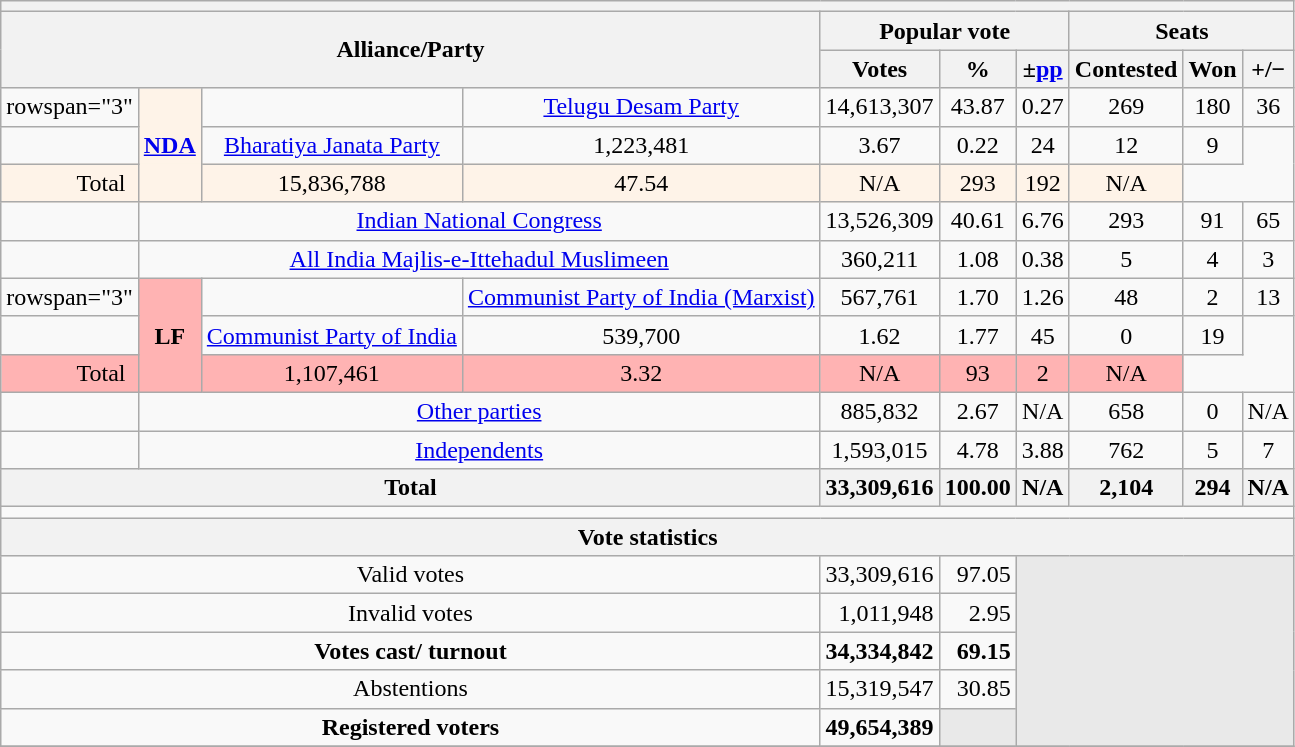<table class="wikitable sortable" style="text-align:center;">
<tr>
<th colspan=10></th>
</tr>
<tr>
<th colspan="4" rowspan="2">Alliance/Party</th>
<th colspan="3">Popular vote</th>
<th colspan="3">Seats</th>
</tr>
<tr>
<th>Votes</th>
<th>%</th>
<th>±<a href='#'>pp</a></th>
<th>Contested</th>
<th>Won</th>
<th><strong>+/−</strong></th>
</tr>
<tr>
<td>rowspan="3" </td>
<th rowspan="3" style="background:#FEF3E8"><a href='#'>NDA</a></th>
<td></td>
<td><a href='#'>Telugu Desam Party</a></td>
<td>14,613,307</td>
<td>43.87</td>
<td> 0.27</td>
<td>269</td>
<td>180</td>
<td> 36</td>
</tr>
<tr>
<td></td>
<td><a href='#'>Bharatiya Janata Party</a></td>
<td>1,223,481</td>
<td>3.67</td>
<td> 0.22</td>
<td>24</td>
<td>12</td>
<td> 9</td>
</tr>
<tr>
<td colspan="2" style="background:#fef3E8">Total</td>
<td style="background:#fef3E8">15,836,788</td>
<td style="background:#fef3E8">47.54</td>
<td style="background:#fef3E8">N/A</td>
<td style="background:#fef3E8">293</td>
<td style="background:#fef3E8">192</td>
<td style="background:#fef3E8">N/A</td>
</tr>
<tr>
<td></td>
<td colspan=3><a href='#'>Indian National Congress</a></td>
<td>13,526,309</td>
<td>40.61</td>
<td> 6.76</td>
<td>293</td>
<td>91</td>
<td> 65</td>
</tr>
<tr>
<td></td>
<td colspan=3><a href='#'>All India Majlis-e-Ittehadul Muslimeen</a></td>
<td>360,211</td>
<td>1.08</td>
<td> 0.38</td>
<td>5</td>
<td>4</td>
<td> 3</td>
</tr>
<tr>
<td>rowspan="3" </td>
<th rowspan="3" style="background:#ffb3b3">LF</th>
<td></td>
<td><a href='#'>Communist Party of India (Marxist)</a></td>
<td>567,761</td>
<td>1.70</td>
<td> 1.26</td>
<td>48</td>
<td>2</td>
<td> 13</td>
</tr>
<tr>
<td></td>
<td><a href='#'>Communist Party of India</a></td>
<td>539,700</td>
<td>1.62</td>
<td> 1.77</td>
<td>45</td>
<td>0</td>
<td> 19</td>
</tr>
<tr>
<td colspan="2" style="background:#ffb3b3">Total</td>
<td style="background:#ffb3b3">1,107,461</td>
<td style="background:#ffb3b3">3.32</td>
<td style="background:#ffb3b3">N/A</td>
<td style="background:#ffb3b3">93</td>
<td style="background:#ffb3b3">2</td>
<td style="background:#ffb3b3">N/A</td>
</tr>
<tr>
<td></td>
<td colspan="3"><a href='#'>Other parties</a></td>
<td>885,832</td>
<td>2.67</td>
<td>N/A</td>
<td>658</td>
<td>0</td>
<td>N/A</td>
</tr>
<tr>
<td></td>
<td colspan="3"><a href='#'>Independents</a></td>
<td>1,593,015</td>
<td>4.78</td>
<td> 3.88</td>
<td>762</td>
<td>5</td>
<td> 7</td>
</tr>
<tr>
<th colspan="4">Total</th>
<th>33,309,616</th>
<th>100.00</th>
<th>N/A</th>
<th>2,104</th>
<th>294</th>
<th>N/A</th>
</tr>
<tr>
<td colspan="10"></td>
</tr>
<tr>
<th colspan="10">Vote statistics</th>
</tr>
<tr>
<td colspan="4">Valid votes</td>
<td align="right">33,309,616</td>
<td align="right">97.05</td>
<th colspan="4" rowspan="5" style="background-color:#E9E9E9"></th>
</tr>
<tr>
<td colspan="4">Invalid votes</td>
<td align="right">1,011,948</td>
<td align="right">2.95</td>
</tr>
<tr>
<td colspan="4"><strong>Votes cast/ turnout</strong></td>
<td align="right"><strong>34,334,842</strong></td>
<td align="right"><strong>69.15</strong></td>
</tr>
<tr>
<td colspan="4">Abstentions</td>
<td align="right">15,319,547</td>
<td align="right">30.85</td>
</tr>
<tr>
<td colspan="4"><strong>Registered voters</strong></td>
<td align="right"><strong>49,654,389</strong></td>
<td style="background-color:#E9E9E9"></td>
</tr>
<tr>
</tr>
</table>
